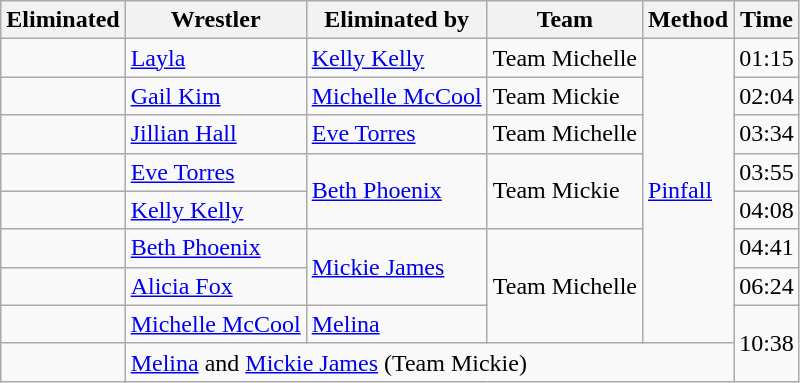<table class="wikitable sortable">
<tr>
<th>Eliminated</th>
<th>Wrestler</th>
<th>Eliminated by</th>
<th>Team</th>
<th>Method</th>
<th>Time</th>
</tr>
<tr>
<td></td>
<td><a href='#'>Layla</a></td>
<td><a href='#'>Kelly Kelly</a></td>
<td>Team Michelle</td>
<td rowspan=8><a href='#'>Pinfall</a></td>
<td>01:15</td>
</tr>
<tr>
<td></td>
<td><a href='#'>Gail Kim</a></td>
<td><a href='#'>Michelle McCool</a></td>
<td>Team Mickie</td>
<td>02:04</td>
</tr>
<tr>
<td></td>
<td><a href='#'>Jillian Hall</a></td>
<td><a href='#'>Eve Torres</a></td>
<td>Team Michelle</td>
<td>03:34</td>
</tr>
<tr>
<td></td>
<td><a href='#'>Eve Torres</a></td>
<td rowspan=2><a href='#'>Beth Phoenix</a></td>
<td rowspan=2>Team Mickie</td>
<td>03:55</td>
</tr>
<tr>
<td></td>
<td><a href='#'>Kelly Kelly</a></td>
<td>04:08</td>
</tr>
<tr>
<td></td>
<td><a href='#'>Beth Phoenix</a></td>
<td rowspan=2><a href='#'>Mickie James</a></td>
<td rowspan=3>Team Michelle</td>
<td>04:41</td>
</tr>
<tr>
<td></td>
<td><a href='#'>Alicia Fox</a></td>
<td>06:24</td>
</tr>
<tr>
<td></td>
<td><a href='#'>Michelle McCool</a></td>
<td><a href='#'>Melina</a></td>
<td rowspan=2>10:38</td>
</tr>
<tr>
<td></td>
<td colspan="4"><a href='#'>Melina</a> and <a href='#'>Mickie James</a> (Team Mickie)</td>
</tr>
</table>
